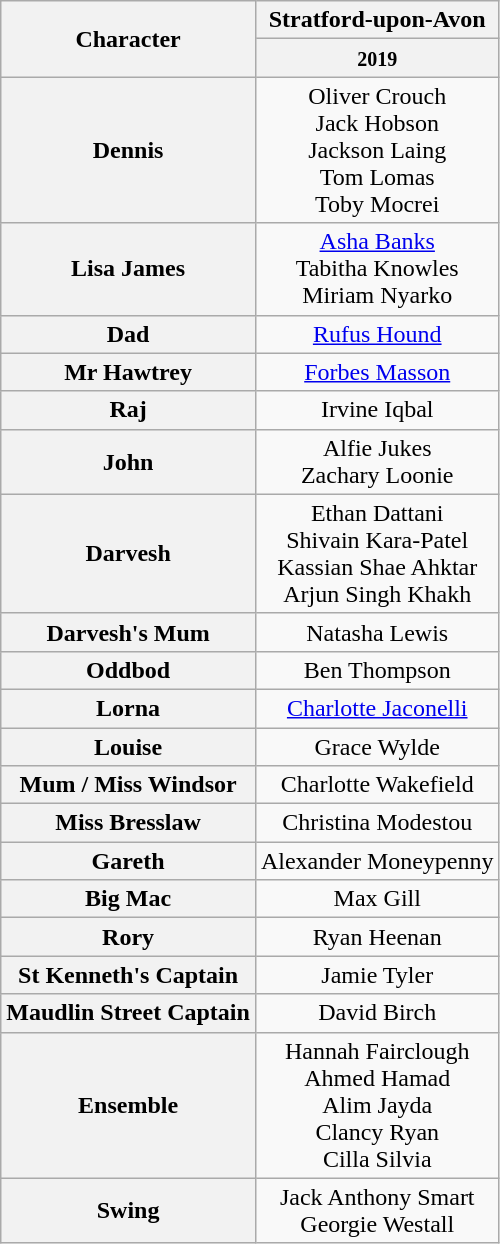<table class="wikitable">
<tr>
<th rowspan="2">Character</th>
<th>Stratford-upon-Avon</th>
</tr>
<tr>
<th><small>2019</small></th>
</tr>
<tr>
<th>Dennis</th>
<td align="center">Oliver Crouch<br>Jack Hobson<br>Jackson Laing<br>Tom Lomas<br>Toby Mocrei</td>
</tr>
<tr>
<th>Lisa James</th>
<td align="center"><a href='#'>Asha Banks</a><br>Tabitha Knowles<br>Miriam Nyarko</td>
</tr>
<tr>
<th>Dad</th>
<td align="center"><a href='#'>Rufus Hound</a></td>
</tr>
<tr>
<th>Mr Hawtrey</th>
<td align="center"><a href='#'>Forbes Masson</a></td>
</tr>
<tr>
<th>Raj</th>
<td align="center">Irvine Iqbal</td>
</tr>
<tr>
<th>John</th>
<td align="center">Alfie Jukes<br>Zachary Loonie</td>
</tr>
<tr>
<th>Darvesh</th>
<td align="center">Ethan Dattani<br>Shivain Kara-Patel<br>Kassian Shae Ahktar<br>Arjun Singh Khakh</td>
</tr>
<tr>
<th>Darvesh's Mum</th>
<td align="center">Natasha Lewis</td>
</tr>
<tr>
<th>Oddbod</th>
<td align="center">Ben Thompson</td>
</tr>
<tr>
<th>Lorna</th>
<td align="center"><a href='#'>Charlotte Jaconelli</a></td>
</tr>
<tr>
<th>Louise</th>
<td align="center">Grace Wylde</td>
</tr>
<tr>
<th>Mum / Miss Windsor</th>
<td align="center">Charlotte Wakefield</td>
</tr>
<tr>
<th>Miss Bresslaw</th>
<td align="center">Christina Modestou</td>
</tr>
<tr>
<th>Gareth</th>
<td align="center">Alexander Moneypenny</td>
</tr>
<tr>
<th>Big Mac</th>
<td align="center">Max Gill</td>
</tr>
<tr>
<th>Rory</th>
<td align="center">Ryan Heenan</td>
</tr>
<tr>
<th>St Kenneth's Captain</th>
<td align="center">Jamie Tyler</td>
</tr>
<tr>
<th>Maudlin Street Captain</th>
<td align="center">David Birch</td>
</tr>
<tr>
<th>Ensemble</th>
<td align="center">Hannah Fairclough<br>Ahmed Hamad<br>Alim Jayda<br>Clancy Ryan<br>Cilla Silvia</td>
</tr>
<tr>
<th>Swing</th>
<td align="center">Jack Anthony Smart<br>Georgie Westall</td>
</tr>
</table>
